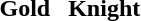<table>
<tr align=center>
<td><strong>Gold</strong></td>
<td> </td>
<td><strong>Knight</strong></td>
</tr>
<tr>
<td></td>
<td></td>
<td></td>
</tr>
</table>
